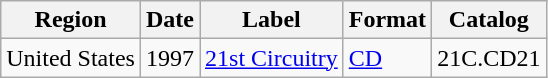<table class="wikitable">
<tr>
<th>Region</th>
<th>Date</th>
<th>Label</th>
<th>Format</th>
<th>Catalog</th>
</tr>
<tr>
<td>United States</td>
<td>1997</td>
<td><a href='#'>21st Circuitry</a></td>
<td><a href='#'>CD</a></td>
<td>21C.CD21</td>
</tr>
</table>
